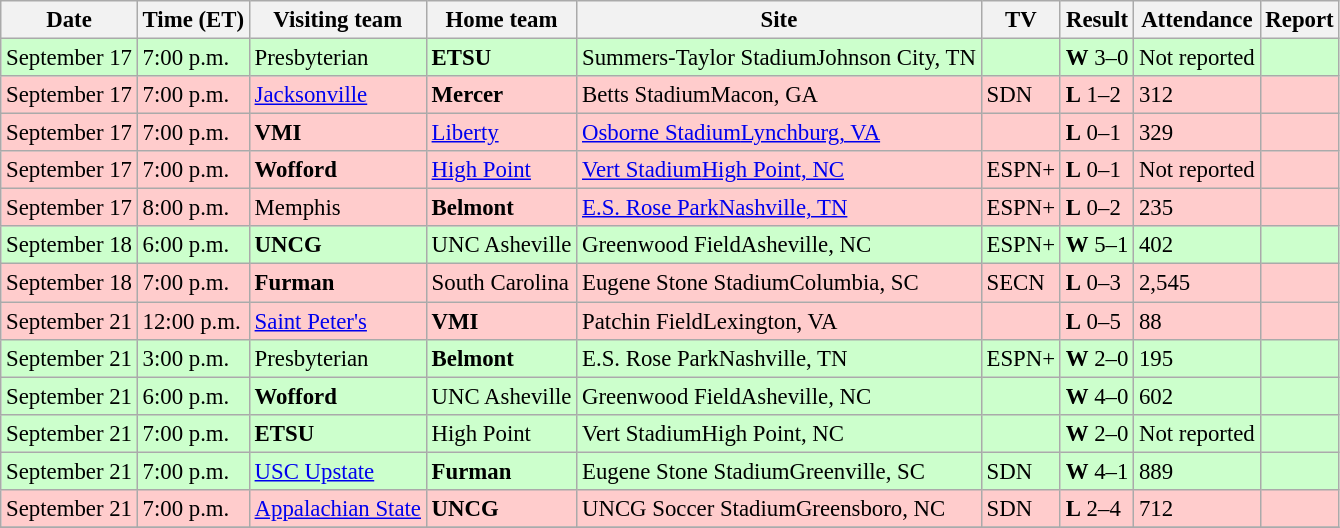<table class="wikitable" style="font-size:95%;">
<tr>
<th>Date</th>
<th>Time (ET)</th>
<th>Visiting team</th>
<th>Home team</th>
<th>Site</th>
<th>TV</th>
<th>Result</th>
<th>Attendance</th>
<th>Report</th>
</tr>
<tr style="background:#cfc;">
<td>September 17</td>
<td>7:00 p.m.</td>
<td>Presbyterian</td>
<td><strong>ETSU</strong></td>
<td>Summers-Taylor StadiumJohnson City, TN</td>
<td></td>
<td><strong>W</strong> 3–0</td>
<td>Not reported</td>
<td></td>
</tr>
<tr style="background:#fcc;">
<td>September 17</td>
<td>7:00 p.m.</td>
<td><a href='#'>Jacksonville</a></td>
<td><strong>Mercer</strong></td>
<td>Betts StadiumMacon, GA</td>
<td>SDN</td>
<td><strong>L</strong> 1–2 </td>
<td>312</td>
<td></td>
</tr>
<tr style="background:#fcc;">
<td>September 17</td>
<td>7:00 p.m.</td>
<td><strong>VMI</strong></td>
<td><a href='#'>Liberty</a></td>
<td><a href='#'>Osborne Stadium</a><a href='#'>Lynchburg, VA</a></td>
<td></td>
<td><strong>L</strong> 0–1</td>
<td>329</td>
<td></td>
</tr>
<tr style="background:#fcc;">
<td>September 17</td>
<td>7:00 p.m.</td>
<td><strong>Wofford</strong></td>
<td><a href='#'>High Point</a></td>
<td><a href='#'>Vert Stadium</a><a href='#'>High Point, NC</a></td>
<td>ESPN+</td>
<td><strong>L</strong> 0–1</td>
<td>Not reported</td>
<td></td>
</tr>
<tr style="background:#fcc;">
<td>September 17</td>
<td>8:00 p.m.</td>
<td>Memphis</td>
<td><strong>Belmont</strong></td>
<td><a href='#'>E.S. Rose Park</a><a href='#'>Nashville, TN</a></td>
<td>ESPN+</td>
<td><strong>L</strong> 0–2</td>
<td>235</td>
<td></td>
</tr>
<tr style="background:#cfc;">
<td>September 18</td>
<td>6:00 p.m.</td>
<td><strong>UNCG</strong></td>
<td>UNC Asheville</td>
<td>Greenwood FieldAsheville, NC</td>
<td>ESPN+</td>
<td><strong>W</strong> 5–1</td>
<td>402</td>
<td> </td>
</tr>
<tr style="background:#fcc;">
<td>September 18</td>
<td>7:00 p.m.</td>
<td><strong>Furman</strong></td>
<td>South Carolina</td>
<td>Eugene Stone StadiumColumbia, SC</td>
<td>SECN</td>
<td><strong>L</strong> 0–3</td>
<td>2,545</td>
<td></td>
</tr>
<tr style="background:#fcc;">
<td>September 21</td>
<td>12:00 p.m.</td>
<td><a href='#'>Saint Peter's</a></td>
<td><strong>VMI</strong></td>
<td>Patchin FieldLexington, VA</td>
<td></td>
<td><strong>L</strong> 0–5</td>
<td>88</td>
<td></td>
</tr>
<tr style="background:#cfc;">
<td>September 21</td>
<td>3:00 p.m.</td>
<td>Presbyterian</td>
<td><strong>Belmont</strong></td>
<td>E.S. Rose ParkNashville, TN</td>
<td>ESPN+</td>
<td><strong>W</strong> 2–0</td>
<td>195</td>
<td></td>
</tr>
<tr style="background:#cfc;">
<td>September 21</td>
<td>6:00 p.m.</td>
<td><strong>Wofford</strong></td>
<td>UNC Asheville</td>
<td>Greenwood FieldAsheville, NC</td>
<td></td>
<td><strong>W</strong> 4–0</td>
<td>602</td>
<td></td>
</tr>
<tr style="background:#cfc;">
<td>September 21</td>
<td>7:00 p.m.</td>
<td><strong>ETSU</strong></td>
<td>High Point</td>
<td>Vert StadiumHigh Point, NC</td>
<td></td>
<td><strong>W</strong> 2–0</td>
<td>Not reported</td>
<td></td>
</tr>
<tr style="background:#cfc;">
<td>September 21</td>
<td>7:00 p.m.</td>
<td><a href='#'>USC Upstate</a></td>
<td><strong>Furman</strong></td>
<td>Eugene Stone StadiumGreenville, SC</td>
<td>SDN</td>
<td><strong>W</strong> 4–1</td>
<td>889</td>
<td></td>
</tr>
<tr style="background:#fcc;">
<td>September 21</td>
<td>7:00 p.m.</td>
<td><a href='#'>Appalachian State</a></td>
<td><strong>UNCG</strong></td>
<td>UNCG Soccer StadiumGreensboro, NC</td>
<td>SDN</td>
<td><strong>L</strong> 2–4</td>
<td>712</td>
<td> </td>
</tr>
<tr>
</tr>
</table>
